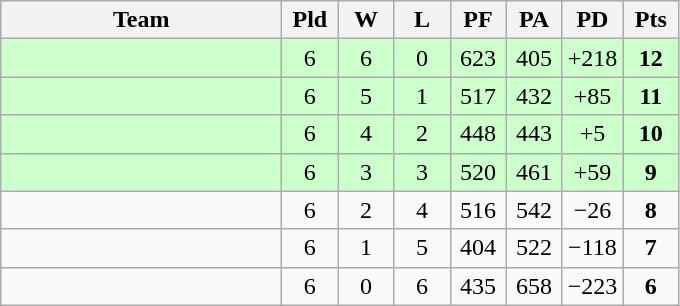<table class=wikitable style="text-align:center">
<tr>
<th width=180>Team</th>
<th width=30>Pld</th>
<th width=30>W</th>
<th width=30>L</th>
<th width=30>PF</th>
<th width=30>PA</th>
<th width=30>PD</th>
<th width=30>Pts</th>
</tr>
<tr bgcolor="#ccffcc">
<td align="left"></td>
<td>6</td>
<td>6</td>
<td>0</td>
<td>623</td>
<td>405</td>
<td>+218</td>
<td><strong>12</strong></td>
</tr>
<tr bgcolor="#ccffcc">
<td align="left"></td>
<td>6</td>
<td>5</td>
<td>1</td>
<td>517</td>
<td>432</td>
<td>+85</td>
<td><strong>11</strong></td>
</tr>
<tr bgcolor="#ccffcc">
<td align="left"></td>
<td>6</td>
<td>4</td>
<td>2</td>
<td>448</td>
<td>443</td>
<td>+5</td>
<td><strong>10</strong></td>
</tr>
<tr bgcolor="#ccffcc">
<td align="left"></td>
<td>6</td>
<td>3</td>
<td>3</td>
<td>520</td>
<td>461</td>
<td>+59</td>
<td><strong>9</strong></td>
</tr>
<tr>
<td align="left"></td>
<td>6</td>
<td>2</td>
<td>4</td>
<td>516</td>
<td>542</td>
<td>−26</td>
<td><strong>8</strong></td>
</tr>
<tr>
<td align="left"></td>
<td>6</td>
<td>1</td>
<td>5</td>
<td>404</td>
<td>522</td>
<td>−118</td>
<td><strong>7</strong></td>
</tr>
<tr>
<td align="left"></td>
<td>6</td>
<td>0</td>
<td>6</td>
<td>435</td>
<td>658</td>
<td>−223</td>
<td><strong>6</strong></td>
</tr>
</table>
